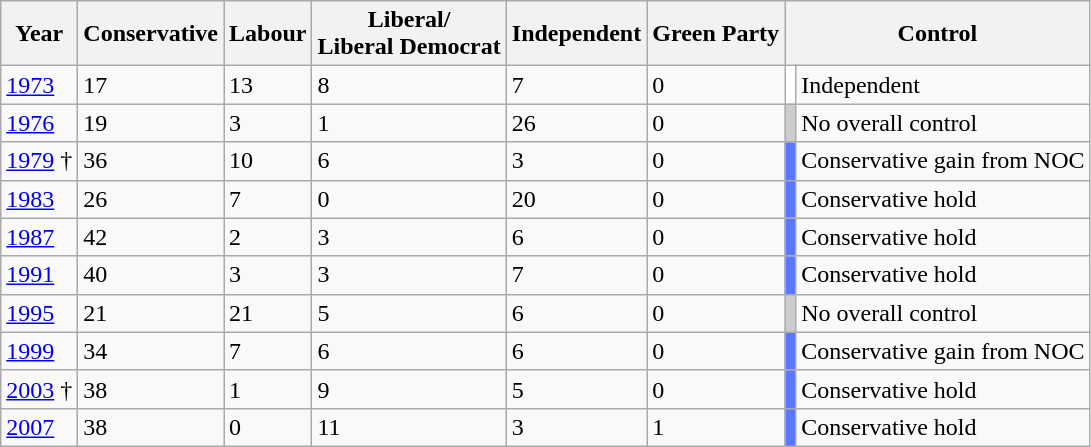<table class="wikitable">
<tr border=1 cellspacing=0 cellpadding=5>
<th>Year</th>
<th>Conservative</th>
<th>Labour</th>
<th>Liberal/<br>Liberal Democrat</th>
<th>Independent</th>
<th>Green Party</th>
<th colspan=2>Control</th>
</tr>
<tr>
<td><a href='#'>1973</a></td>
<td>17</td>
<td>13</td>
<td>8</td>
<td>7</td>
<td>0</td>
<td bgcolor=white></td>
<td>Independent</td>
</tr>
<tr>
<td><a href='#'>1976</a></td>
<td>19</td>
<td>3</td>
<td>1</td>
<td>26</td>
<td>0</td>
<td bgcolor=CCCCCC></td>
<td>No overall control</td>
</tr>
<tr>
<td><a href='#'>1979</a> †</td>
<td>36</td>
<td>10</td>
<td>6</td>
<td>3</td>
<td>0</td>
<td bgcolor=5B76FF></td>
<td>Conservative gain from NOC</td>
</tr>
<tr>
<td><a href='#'>1983</a></td>
<td>26</td>
<td>7</td>
<td>0</td>
<td>20</td>
<td>0</td>
<td bgcolor=5B76FF></td>
<td>Conservative hold</td>
</tr>
<tr>
<td><a href='#'>1987</a></td>
<td>42</td>
<td>2</td>
<td>3</td>
<td>6</td>
<td>0</td>
<td bgcolor=5B76FF></td>
<td>Conservative hold</td>
</tr>
<tr>
<td><a href='#'>1991</a></td>
<td>40</td>
<td>3</td>
<td>3</td>
<td>7</td>
<td>0</td>
<td bgcolor=5B76FF></td>
<td>Conservative hold</td>
</tr>
<tr>
<td><a href='#'>1995</a></td>
<td>21</td>
<td>21</td>
<td>5</td>
<td>6</td>
<td>0</td>
<td bgcolor=CCCCCC></td>
<td>No overall control</td>
</tr>
<tr>
<td><a href='#'>1999</a></td>
<td>34</td>
<td>7</td>
<td>6</td>
<td>6</td>
<td>0</td>
<td bgcolor=5B76FF></td>
<td>Conservative gain from NOC</td>
</tr>
<tr>
<td><a href='#'>2003</a> †</td>
<td>38</td>
<td>1</td>
<td>9</td>
<td>5</td>
<td>0</td>
<td bgcolor=5B76FF></td>
<td>Conservative hold</td>
</tr>
<tr>
<td><a href='#'>2007</a></td>
<td>38</td>
<td>0</td>
<td>11</td>
<td>3</td>
<td>1</td>
<td bgcolor=5B76FF></td>
<td>Conservative hold</td>
</tr>
</table>
